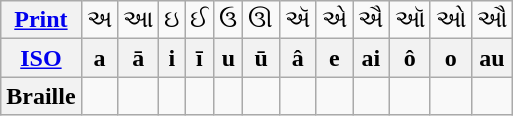<table class="wikitable Unicode" style="text-align:center;">
<tr>
<th><a href='#'>Print</a></th>
<td>અ</td>
<td>આ</td>
<td>ઇ</td>
<td>ઈ</td>
<td>ઉ</td>
<td>ઊ</td>
<td>ઍ</td>
<td>એ</td>
<td>ઐ</td>
<td>ઑ</td>
<td>ઓ</td>
<td>ઔ</td>
</tr>
<tr>
<th><a href='#'>ISO</a></th>
<th>a</th>
<th>ā</th>
<th>i</th>
<th>ī</th>
<th>u</th>
<th>ū</th>
<th>â</th>
<th>e</th>
<th>ai</th>
<th>ô</th>
<th>o</th>
<th>au</th>
</tr>
<tr>
<th>Braille</th>
<td></td>
<td></td>
<td></td>
<td></td>
<td></td>
<td></td>
<td></td>
<td></td>
<td></td>
<td></td>
<td></td>
<td></td>
</tr>
</table>
